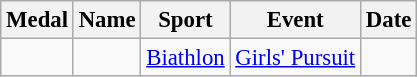<table class="wikitable sortable" style="font-size: 95%">
<tr>
<th>Medal</th>
<th>Name</th>
<th>Sport</th>
<th>Event</th>
<th>Date</th>
</tr>
<tr>
<td></td>
<td></td>
<td><a href='#'>Biathlon</a></td>
<td><a href='#'>Girls' Pursuit</a></td>
<td></td>
</tr>
</table>
